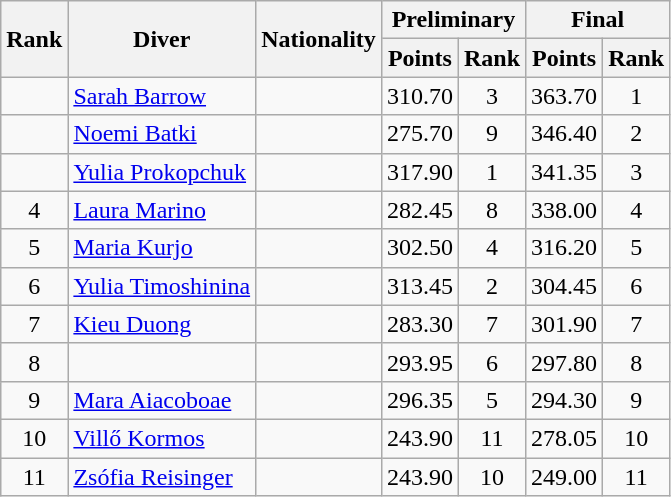<table class="wikitable sortable" style="text-align:center">
<tr>
<th rowspan=2>Rank</th>
<th rowspan=2>Diver</th>
<th rowspan=2>Nationality</th>
<th colspan="2">Preliminary</th>
<th colspan="2">Final</th>
</tr>
<tr>
<th>Points</th>
<th>Rank</th>
<th>Points</th>
<th>Rank</th>
</tr>
<tr>
<td></td>
<td align=left><a href='#'>Sarah Barrow</a></td>
<td align=left></td>
<td>310.70</td>
<td>3</td>
<td>363.70</td>
<td>1</td>
</tr>
<tr>
<td></td>
<td align=left><a href='#'>Noemi Batki</a></td>
<td align=left></td>
<td>275.70</td>
<td>9</td>
<td>346.40</td>
<td>2</td>
</tr>
<tr>
<td></td>
<td align=left><a href='#'>Yulia Prokopchuk</a></td>
<td align=left></td>
<td>317.90</td>
<td>1</td>
<td>341.35</td>
<td>3</td>
</tr>
<tr>
<td>4</td>
<td align=left><a href='#'>Laura Marino</a></td>
<td align=left></td>
<td>282.45</td>
<td>8</td>
<td>338.00</td>
<td>4</td>
</tr>
<tr>
<td>5</td>
<td align=left><a href='#'>Maria Kurjo</a></td>
<td align=left></td>
<td>302.50</td>
<td>4</td>
<td>316.20</td>
<td>5</td>
</tr>
<tr>
<td>6</td>
<td align=left><a href='#'>Yulia Timoshinina</a></td>
<td align=left></td>
<td>313.45</td>
<td>2</td>
<td>304.45</td>
<td>6</td>
</tr>
<tr>
<td>7</td>
<td align=left><a href='#'>Kieu Duong</a></td>
<td align=left></td>
<td>283.30</td>
<td>7</td>
<td>301.90</td>
<td>7</td>
</tr>
<tr>
<td>8</td>
<td align=left></td>
<td align=left></td>
<td>293.95</td>
<td>6</td>
<td>297.80</td>
<td>8</td>
</tr>
<tr>
<td>9</td>
<td align=left><a href='#'>Mara Aiacoboae</a></td>
<td align=left></td>
<td>296.35</td>
<td>5</td>
<td>294.30</td>
<td>9</td>
</tr>
<tr>
<td>10</td>
<td align=left><a href='#'>Villő Kormos</a></td>
<td align=left></td>
<td>243.90</td>
<td>11</td>
<td>278.05</td>
<td>10</td>
</tr>
<tr>
<td>11</td>
<td align=left><a href='#'>Zsófia Reisinger</a></td>
<td align=left></td>
<td>243.90</td>
<td>10</td>
<td>249.00</td>
<td>11</td>
</tr>
</table>
